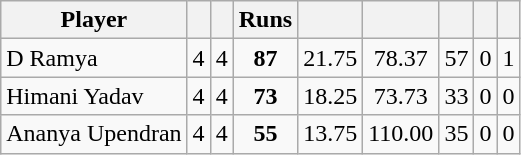<table class="wikitable sortable" style="text-align: center;">
<tr>
<th class="unsortable">Player</th>
<th></th>
<th></th>
<th>Runs</th>
<th></th>
<th></th>
<th></th>
<th></th>
<th></th>
</tr>
<tr>
<td style="text-align:left">D Ramya</td>
<td style="text-align:left">4</td>
<td>4</td>
<td><strong>87</strong></td>
<td>21.75</td>
<td>78.37</td>
<td>57</td>
<td>0</td>
<td>1</td>
</tr>
<tr>
<td style="text-align:left">Himani Yadav</td>
<td style="text-align:left">4</td>
<td>4</td>
<td><strong>73</strong></td>
<td>18.25</td>
<td>73.73</td>
<td>33</td>
<td>0</td>
<td>0</td>
</tr>
<tr>
<td style="text-align:left">Ananya Upendran</td>
<td style="text-align:left">4</td>
<td>4</td>
<td><strong>55</strong></td>
<td>13.75</td>
<td>110.00</td>
<td>35</td>
<td>0</td>
<td>0</td>
</tr>
</table>
